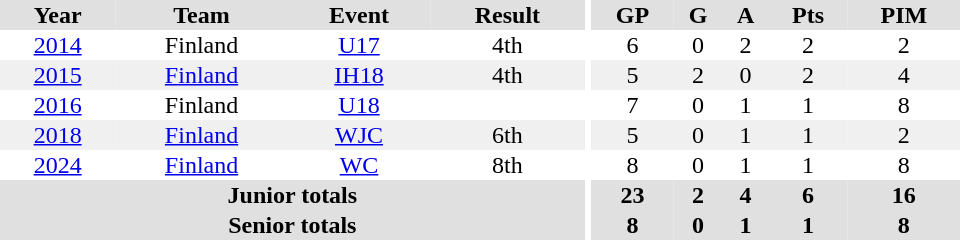<table border="0" cellpadding="1" cellspacing="0" ID="Table3" style="text-align:center; width:40em">
<tr ALIGN="center" bgcolor="#e0e0e0">
<th>Year</th>
<th>Team</th>
<th>Event</th>
<th>Result</th>
<th rowspan="99" bgcolor="#ffffff"></th>
<th>GP</th>
<th>G</th>
<th>A</th>
<th>Pts</th>
<th>PIM</th>
</tr>
<tr>
<td><a href='#'>2014</a></td>
<td>Finland</td>
<td><a href='#'>U17</a></td>
<td>4th</td>
<td>6</td>
<td>0</td>
<td>2</td>
<td>2</td>
<td>2</td>
</tr>
<tr bgcolor="#f0f0f0">
<td><a href='#'>2015</a></td>
<td><a href='#'>Finland</a></td>
<td><a href='#'>IH18</a></td>
<td>4th</td>
<td>5</td>
<td>2</td>
<td>0</td>
<td>2</td>
<td>4</td>
</tr>
<tr>
<td><a href='#'>2016</a></td>
<td>Finland</td>
<td><a href='#'>U18</a></td>
<td></td>
<td>7</td>
<td>0</td>
<td>1</td>
<td>1</td>
<td>8</td>
</tr>
<tr bgcolor="#f0f0f0">
<td><a href='#'>2018</a></td>
<td><a href='#'>Finland</a></td>
<td><a href='#'>WJC</a></td>
<td>6th</td>
<td>5</td>
<td>0</td>
<td>1</td>
<td>1</td>
<td>2</td>
</tr>
<tr>
<td><a href='#'>2024</a></td>
<td><a href='#'>Finland</a></td>
<td><a href='#'>WC</a></td>
<td>8th</td>
<td>8</td>
<td>0</td>
<td>1</td>
<td>1</td>
<td>8</td>
</tr>
<tr ALIGN="center" bgcolor="#e0e0e0">
<th colspan=4>Junior totals</th>
<th>23</th>
<th>2</th>
<th>4</th>
<th>6</th>
<th>16</th>
</tr>
<tr ALIGN="center" bgcolor="#e0e0e0">
<th colspan=4>Senior totals</th>
<th>8</th>
<th>0</th>
<th>1</th>
<th>1</th>
<th>8</th>
</tr>
</table>
